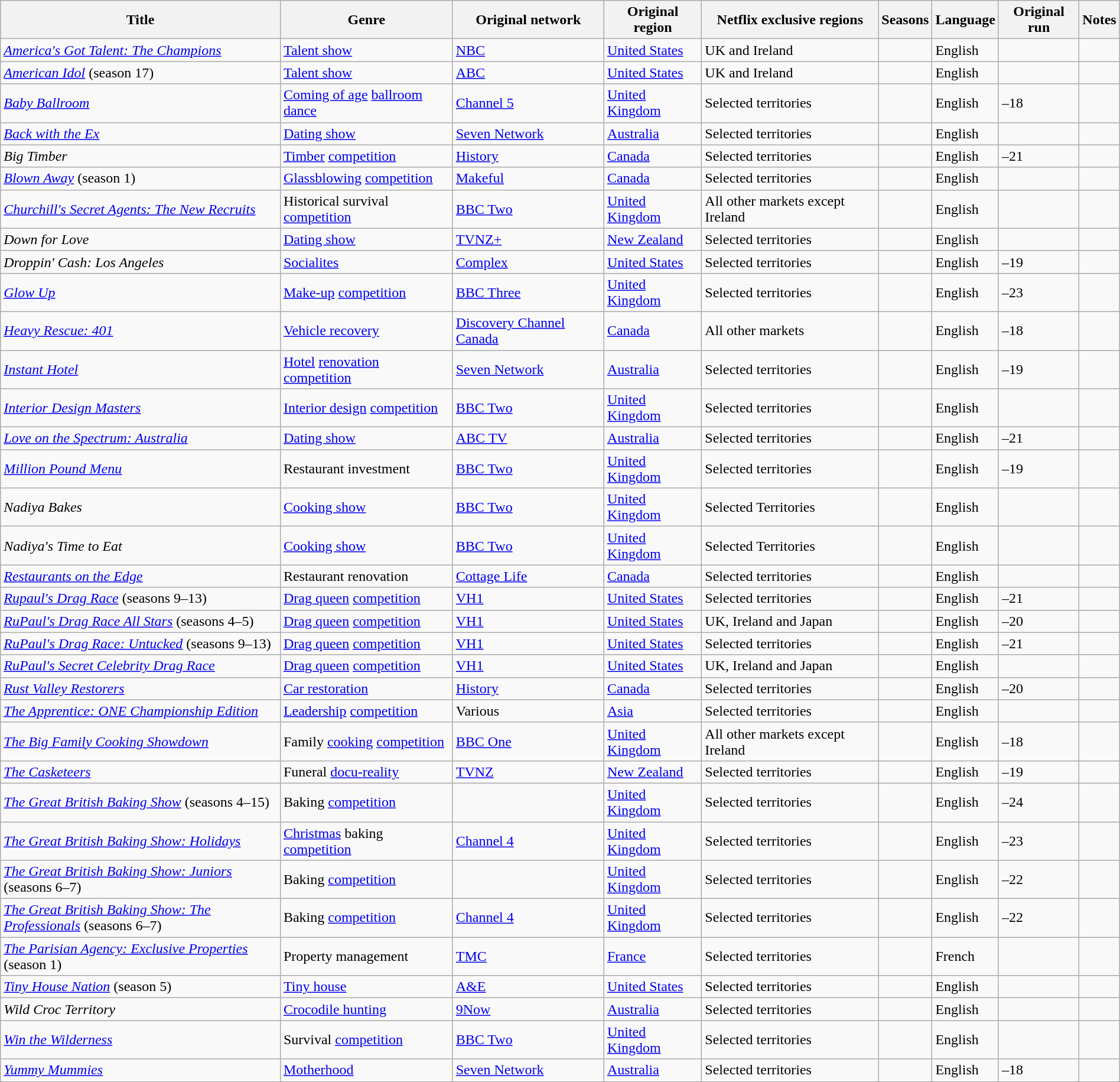<table class="wikitable sortable" style="width:100%;">
<tr>
<th scope="col" style="width:25%;">Title</th>
<th>Genre</th>
<th>Original network</th>
<th>Original region</th>
<th>Netflix exclusive regions</th>
<th>Seasons</th>
<th>Language</th>
<th>Original run</th>
<th>Notes</th>
</tr>
<tr>
<td><em><a href='#'>America's Got Talent: The Champions</a></em></td>
<td><a href='#'>Talent show</a></td>
<td><a href='#'>NBC</a></td>
<td><a href='#'>United States</a></td>
<td>UK and Ireland</td>
<td></td>
<td>English</td>
<td></td>
<td></td>
</tr>
<tr>
<td><em><a href='#'>American Idol</a></em> (season 17)</td>
<td><a href='#'>Talent show</a></td>
<td><a href='#'>ABC</a></td>
<td><a href='#'>United States</a></td>
<td>UK and Ireland</td>
<td></td>
<td>English</td>
<td></td>
<td></td>
</tr>
<tr>
<td><em><a href='#'>Baby Ballroom</a></em></td>
<td><a href='#'>Coming of age</a> <a href='#'>ballroom dance</a></td>
<td><a href='#'>Channel 5</a></td>
<td><a href='#'>United Kingdom</a></td>
<td>Selected territories</td>
<td></td>
<td>English</td>
<td>–18</td>
<td></td>
</tr>
<tr>
<td><em><a href='#'>Back with the Ex</a></em></td>
<td><a href='#'>Dating show</a></td>
<td><a href='#'>Seven Network</a></td>
<td><a href='#'>Australia</a></td>
<td>Selected territories</td>
<td></td>
<td>English</td>
<td></td>
<td></td>
</tr>
<tr>
<td><em>Big Timber</em></td>
<td><a href='#'>Timber</a> <a href='#'>competition</a></td>
<td><a href='#'>History</a></td>
<td><a href='#'>Canada</a></td>
<td>Selected territories</td>
<td></td>
<td>English</td>
<td>–21</td>
<td></td>
</tr>
<tr>
<td><em><a href='#'>Blown Away</a></em> (season 1)</td>
<td><a href='#'>Glassblowing</a> <a href='#'>competition</a></td>
<td><a href='#'>Makeful</a></td>
<td><a href='#'>Canada</a></td>
<td>Selected territories</td>
<td></td>
<td>English</td>
<td></td>
<td></td>
</tr>
<tr>
<td><em><a href='#'>Churchill's Secret Agents: The New Recruits</a></em></td>
<td>Historical survival <a href='#'>competition</a></td>
<td><a href='#'>BBC Two</a></td>
<td><a href='#'>United Kingdom</a></td>
<td>All other markets except Ireland</td>
<td></td>
<td>English</td>
<td></td>
<td></td>
</tr>
<tr>
<td><em>Down for Love</em></td>
<td><a href='#'>Dating show</a></td>
<td><a href='#'>TVNZ+</a></td>
<td><a href='#'>New Zealand</a></td>
<td>Selected territories</td>
<td></td>
<td>English</td>
<td></td>
<td></td>
</tr>
<tr>
<td><em>Droppin' Cash: Los Angeles</em></td>
<td><a href='#'>Socialites</a></td>
<td><a href='#'>Complex</a></td>
<td><a href='#'>United States</a></td>
<td>Selected territories</td>
<td></td>
<td>English</td>
<td>–19</td>
<td></td>
</tr>
<tr>
<td><em><a href='#'>Glow Up</a></em></td>
<td><a href='#'>Make-up</a> <a href='#'>competition</a></td>
<td><a href='#'>BBC Three</a></td>
<td><a href='#'>United Kingdom</a></td>
<td>Selected territories</td>
<td></td>
<td>English</td>
<td>–23</td>
<td></td>
</tr>
<tr>
<td><em><a href='#'>Heavy Rescue: 401</a></em></td>
<td><a href='#'>Vehicle recovery</a></td>
<td><a href='#'>Discovery Channel Canada</a></td>
<td><a href='#'>Canada</a></td>
<td>All other markets</td>
<td></td>
<td>English</td>
<td>–18</td>
<td></td>
</tr>
<tr>
<td><em><a href='#'>Instant Hotel</a></em></td>
<td><a href='#'>Hotel</a> <a href='#'>renovation</a> <a href='#'>competition</a></td>
<td><a href='#'>Seven Network</a></td>
<td><a href='#'>Australia</a></td>
<td>Selected territories</td>
<td></td>
<td>English</td>
<td>–19</td>
<td></td>
</tr>
<tr>
<td><em><a href='#'>Interior Design Masters</a></em></td>
<td><a href='#'>Interior design</a> <a href='#'>competition</a></td>
<td><a href='#'>BBC Two</a></td>
<td><a href='#'>United Kingdom</a></td>
<td>Selected territories</td>
<td></td>
<td>English</td>
<td></td>
<td></td>
</tr>
<tr>
<td><em><a href='#'>Love on the Spectrum: Australia</a></em></td>
<td><a href='#'>Dating show</a></td>
<td><a href='#'>ABC TV</a></td>
<td><a href='#'>Australia</a></td>
<td>Selected territories</td>
<td></td>
<td>English</td>
<td>–21</td>
<td></td>
</tr>
<tr>
<td><em><a href='#'>Million Pound Menu</a></em></td>
<td>Restaurant investment</td>
<td><a href='#'>BBC Two</a></td>
<td><a href='#'>United Kingdom</a></td>
<td>Selected territories</td>
<td></td>
<td>English</td>
<td>–19</td>
<td></td>
</tr>
<tr>
<td><em>Nadiya Bakes</em></td>
<td><a href='#'>Cooking show</a></td>
<td><a href='#'>BBC Two</a></td>
<td><a href='#'>United Kingdom</a></td>
<td>Selected Territories</td>
<td></td>
<td>English</td>
<td></td>
<td></td>
</tr>
<tr>
<td><em>Nadiya's Time to Eat</em></td>
<td><a href='#'>Cooking show</a></td>
<td><a href='#'>BBC Two</a></td>
<td><a href='#'>United Kingdom</a></td>
<td>Selected Territories</td>
<td></td>
<td>English</td>
<td></td>
<td></td>
</tr>
<tr>
<td><em><a href='#'>Restaurants on the Edge</a></em></td>
<td>Restaurant renovation</td>
<td><a href='#'>Cottage Life</a></td>
<td><a href='#'>Canada</a></td>
<td>Selected territories</td>
<td></td>
<td>English</td>
<td></td>
<td></td>
</tr>
<tr>
<td><em><a href='#'>Rupaul's Drag Race</a></em> (seasons 9–13)</td>
<td><a href='#'>Drag queen</a> <a href='#'>competition</a></td>
<td><a href='#'>VH1</a></td>
<td><a href='#'>United States</a></td>
<td>Selected territories</td>
<td></td>
<td>English</td>
<td>–21</td>
<td></td>
</tr>
<tr>
<td><em><a href='#'>RuPaul's Drag Race All Stars</a></em> (seasons 4–5)</td>
<td><a href='#'>Drag queen</a> <a href='#'>competition</a></td>
<td><a href='#'>VH1</a></td>
<td><a href='#'>United States</a></td>
<td>UK, Ireland and Japan</td>
<td></td>
<td>English</td>
<td>–20</td>
<td></td>
</tr>
<tr>
<td><em><a href='#'>RuPaul's Drag Race: Untucked</a></em> (seasons 9–13)</td>
<td><a href='#'>Drag queen</a> <a href='#'>competition</a></td>
<td><a href='#'>VH1</a></td>
<td><a href='#'>United States</a></td>
<td>Selected territories</td>
<td></td>
<td>English</td>
<td>–21</td>
<td></td>
</tr>
<tr>
<td><em><a href='#'>RuPaul's Secret Celebrity Drag Race</a></em></td>
<td><a href='#'>Drag queen</a> <a href='#'>competition</a></td>
<td><a href='#'>VH1</a></td>
<td><a href='#'>United States</a></td>
<td>UK, Ireland and Japan</td>
<td></td>
<td>English</td>
<td></td>
<td></td>
</tr>
<tr>
<td><em><a href='#'>Rust Valley Restorers</a></em></td>
<td><a href='#'>Car restoration</a></td>
<td><a href='#'>History</a></td>
<td><a href='#'>Canada</a></td>
<td>Selected territories</td>
<td></td>
<td>English</td>
<td>–20</td>
<td></td>
</tr>
<tr>
<td><em><a href='#'>The Apprentice: ONE Championship Edition</a></em></td>
<td><a href='#'>Leadership</a> <a href='#'>competition</a></td>
<td>Various</td>
<td><a href='#'>Asia</a></td>
<td>Selected territories</td>
<td></td>
<td>English</td>
<td></td>
<td></td>
</tr>
<tr>
<td><em><a href='#'>The Big Family Cooking Showdown</a></em></td>
<td>Family <a href='#'>cooking</a> <a href='#'>competition</a></td>
<td><a href='#'>BBC One</a></td>
<td><a href='#'>United Kingdom</a></td>
<td>All other markets except Ireland</td>
<td></td>
<td>English</td>
<td>–18</td>
<td></td>
</tr>
<tr>
<td><em><a href='#'>The Casketeers</a></em></td>
<td>Funeral <a href='#'>docu-reality</a></td>
<td><a href='#'>TVNZ</a></td>
<td><a href='#'>New Zealand</a></td>
<td>Selected territories</td>
<td></td>
<td>English</td>
<td>–19</td>
<td></td>
</tr>
<tr>
<td><em><a href='#'>The Great British Baking Show</a></em> (seasons 4–15)</td>
<td>Baking <a href='#'>competition</a></td>
<td></td>
<td><a href='#'>United Kingdom</a></td>
<td>Selected territories</td>
<td></td>
<td>English</td>
<td>–24</td>
<td></td>
</tr>
<tr>
<td><em><a href='#'>The Great British Baking Show: Holidays</a></em></td>
<td><a href='#'>Christmas</a> baking <a href='#'>competition</a></td>
<td><a href='#'>Channel 4</a></td>
<td><a href='#'>United Kingdom</a></td>
<td>Selected territories</td>
<td></td>
<td>English</td>
<td>–23</td>
<td></td>
</tr>
<tr>
<td><em><a href='#'>The Great British Baking Show: Juniors</a></em> (seasons 6–7)</td>
<td>Baking <a href='#'>competition</a></td>
<td></td>
<td><a href='#'>United Kingdom</a></td>
<td>Selected territories</td>
<td></td>
<td>English</td>
<td>–22</td>
<td></td>
</tr>
<tr>
<td><em><a href='#'>The Great British Baking Show: The Professionals</a></em> (seasons 6–7)</td>
<td>Baking <a href='#'>competition</a></td>
<td><a href='#'>Channel 4</a></td>
<td><a href='#'>United Kingdom</a></td>
<td>Selected territories</td>
<td></td>
<td>English</td>
<td>–22</td>
<td></td>
</tr>
<tr>
<td><em><a href='#'>The Parisian Agency: Exclusive Properties</a></em> (season 1)</td>
<td>Property management</td>
<td><a href='#'>TMC</a></td>
<td><a href='#'>France</a></td>
<td>Selected territories</td>
<td></td>
<td>French</td>
<td></td>
<td></td>
</tr>
<tr>
<td><em><a href='#'>Tiny House Nation</a></em> (season 5)</td>
<td><a href='#'>Tiny house</a></td>
<td><a href='#'>A&E</a></td>
<td><a href='#'>United States</a></td>
<td>Selected territories</td>
<td></td>
<td>English</td>
<td></td>
<td></td>
</tr>
<tr>
<td><em>Wild Croc Territory</em></td>
<td><a href='#'>Crocodile hunting</a></td>
<td><a href='#'>9Now</a></td>
<td><a href='#'>Australia</a></td>
<td>Selected territories</td>
<td></td>
<td>English</td>
<td></td>
<td></td>
</tr>
<tr>
<td><em><a href='#'>Win the Wilderness</a></em></td>
<td>Survival <a href='#'>competition</a></td>
<td><a href='#'>BBC Two</a></td>
<td><a href='#'>United Kingdom</a></td>
<td>Selected territories</td>
<td></td>
<td>English</td>
<td></td>
<td></td>
</tr>
<tr>
<td><em><a href='#'>Yummy Mummies</a></em></td>
<td><a href='#'>Motherhood</a></td>
<td><a href='#'>Seven Network</a></td>
<td><a href='#'>Australia</a></td>
<td>Selected territories</td>
<td></td>
<td>English</td>
<td>–18</td>
<td></td>
</tr>
</table>
